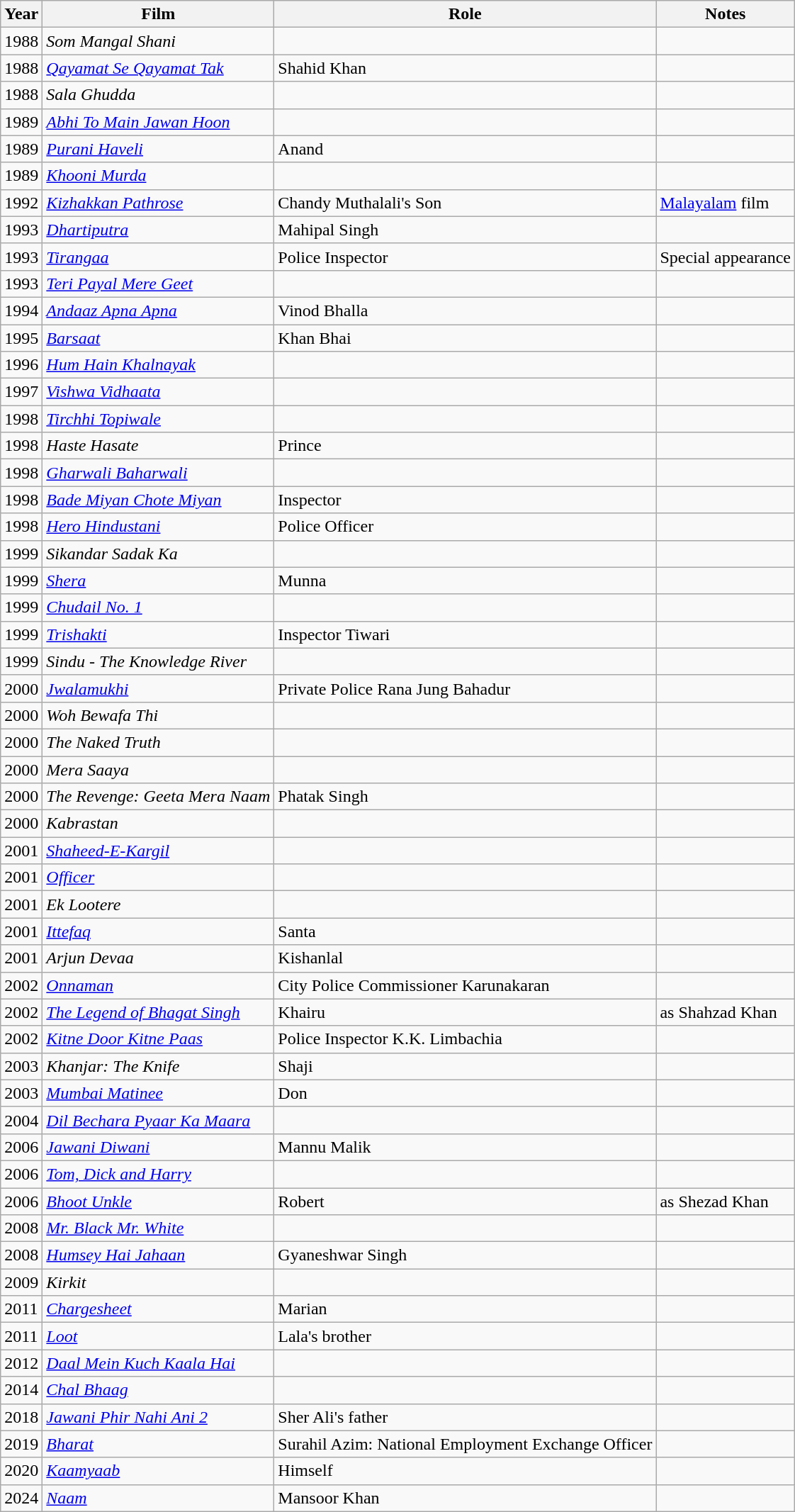<table class="wikitable sortable">
<tr>
<th>Year</th>
<th>Film</th>
<th>Role</th>
<th>Notes</th>
</tr>
<tr>
<td>1988</td>
<td><em>Som Mangal Shani</em></td>
<td></td>
<td></td>
</tr>
<tr>
<td>1988</td>
<td><em><a href='#'>Qayamat Se Qayamat Tak</a></em></td>
<td>Shahid Khan</td>
<td></td>
</tr>
<tr>
<td>1988</td>
<td><em>Sala Ghudda</em></td>
<td></td>
<td></td>
</tr>
<tr>
<td>1989</td>
<td><em><a href='#'>Abhi To Main Jawan Hoon</a></em></td>
<td></td>
<td></td>
</tr>
<tr>
<td>1989</td>
<td><em><a href='#'>Purani Haveli</a></em></td>
<td>Anand</td>
<td></td>
</tr>
<tr>
<td>1989</td>
<td><em><a href='#'>Khooni Murda</a></em></td>
<td></td>
<td></td>
</tr>
<tr>
<td>1992</td>
<td><em><a href='#'>Kizhakkan Pathrose</a></em></td>
<td>Chandy Muthalali's Son</td>
<td><a href='#'>Malayalam</a> film</td>
</tr>
<tr>
<td>1993</td>
<td><em><a href='#'>Dhartiputra</a></em></td>
<td>Mahipal Singh</td>
</tr>
<tr>
<td>1993</td>
<td><em><a href='#'>Tirangaa</a></em></td>
<td>Police Inspector</td>
<td>Special appearance</td>
</tr>
<tr>
<td>1993</td>
<td><em><a href='#'>Teri Payal Mere Geet</a></em></td>
<td></td>
<td></td>
</tr>
<tr>
<td>1994</td>
<td><em><a href='#'>Andaaz Apna Apna</a></em></td>
<td>Vinod Bhalla</td>
<td></td>
</tr>
<tr>
<td>1995</td>
<td><em><a href='#'>Barsaat</a></em></td>
<td>Khan Bhai</td>
<td></td>
</tr>
<tr>
<td>1996</td>
<td><em><a href='#'>Hum Hain Khalnayak</a></em></td>
<td></td>
<td></td>
</tr>
<tr>
<td>1997</td>
<td><em><a href='#'>Vishwa Vidhaata</a></em></td>
<td></td>
<td></td>
</tr>
<tr>
<td>1998</td>
<td><em><a href='#'>Tirchhi Topiwale</a></em></td>
<td></td>
<td></td>
</tr>
<tr>
<td>1998</td>
<td><em>Haste Hasate</em></td>
<td>Prince</td>
<td></td>
</tr>
<tr>
<td>1998</td>
<td><em><a href='#'>Gharwali Baharwali</a></em></td>
<td></td>
<td></td>
</tr>
<tr>
<td>1998</td>
<td><em><a href='#'>Bade Miyan Chote Miyan</a></em></td>
<td>Inspector</td>
<td></td>
</tr>
<tr>
<td>1998</td>
<td><em><a href='#'>Hero Hindustani</a></em></td>
<td>Police Officer</td>
<td></td>
</tr>
<tr>
<td>1999</td>
<td><em>Sikandar Sadak Ka</em></td>
<td></td>
<td></td>
</tr>
<tr>
<td>1999</td>
<td><em><a href='#'>Shera</a></em></td>
<td>Munna</td>
<td></td>
</tr>
<tr>
<td>1999</td>
<td><em><a href='#'>Chudail No. 1</a></em></td>
<td></td>
<td></td>
</tr>
<tr>
<td>1999</td>
<td><em><a href='#'>Trishakti</a></em></td>
<td>Inspector Tiwari</td>
<td></td>
</tr>
<tr>
<td>1999</td>
<td><em>Sindu - The Knowledge River</em></td>
<td></td>
<td></td>
</tr>
<tr>
<td>2000</td>
<td><em><a href='#'>Jwalamukhi</a></em></td>
<td>Private Police Rana Jung Bahadur</td>
<td></td>
</tr>
<tr>
<td>2000</td>
<td><em>Woh Bewafa Thi</em></td>
<td></td>
<td></td>
</tr>
<tr>
<td>2000</td>
<td><em>The Naked Truth</em></td>
<td></td>
<td></td>
</tr>
<tr>
<td>2000</td>
<td><em>Mera Saaya</em></td>
<td></td>
<td></td>
</tr>
<tr>
<td>2000</td>
<td><em>The Revenge: Geeta Mera Naam</em></td>
<td>Phatak Singh</td>
<td></td>
</tr>
<tr>
<td>2000</td>
<td><em>Kabrastan</em></td>
<td></td>
<td></td>
</tr>
<tr>
<td>2001</td>
<td><em><a href='#'>Shaheed-E-Kargil</a></em></td>
<td></td>
<td></td>
</tr>
<tr>
<td>2001</td>
<td><em><a href='#'>Officer</a></em></td>
<td></td>
<td></td>
</tr>
<tr>
<td>2001</td>
<td><em>Ek Lootere</em></td>
<td></td>
<td></td>
</tr>
<tr>
<td>2001</td>
<td><em><a href='#'>Ittefaq</a></em></td>
<td>Santa</td>
<td></td>
</tr>
<tr>
<td>2001</td>
<td><em>Arjun Devaa</em></td>
<td>Kishanlal</td>
<td></td>
</tr>
<tr>
<td>2002</td>
<td><em><a href='#'>Onnaman</a></em></td>
<td>City Police Commissioner Karunakaran</td>
<td></td>
</tr>
<tr>
<td>2002</td>
<td><em><a href='#'>The Legend of Bhagat Singh</a></em></td>
<td>Khairu</td>
<td>as Shahzad Khan</td>
</tr>
<tr>
<td>2002</td>
<td><em><a href='#'>Kitne Door Kitne Paas</a></em></td>
<td>Police Inspector K.K. Limbachia</td>
<td></td>
</tr>
<tr>
<td>2003</td>
<td><em>Khanjar: The Knife</em></td>
<td>Shaji</td>
<td></td>
</tr>
<tr>
<td>2003</td>
<td><em><a href='#'>Mumbai Matinee</a></em></td>
<td>Don</td>
<td></td>
</tr>
<tr>
<td>2004</td>
<td><em><a href='#'>Dil Bechara Pyaar Ka Maara</a></em></td>
<td></td>
<td></td>
</tr>
<tr>
<td>2006</td>
<td><em><a href='#'>Jawani Diwani</a></em></td>
<td>Mannu Malik</td>
<td></td>
</tr>
<tr>
<td>2006</td>
<td><em><a href='#'>Tom, Dick and Harry</a></em></td>
<td></td>
<td></td>
</tr>
<tr>
<td>2006</td>
<td><em><a href='#'>Bhoot Unkle</a></em></td>
<td>Robert</td>
<td>as Shezad Khan</td>
</tr>
<tr>
<td>2008</td>
<td><em><a href='#'>Mr. Black Mr. White</a></em></td>
<td></td>
<td></td>
</tr>
<tr>
<td>2008</td>
<td><em><a href='#'>Humsey Hai Jahaan</a></em></td>
<td>Gyaneshwar Singh</td>
<td></td>
</tr>
<tr>
<td>2009</td>
<td><em>Kirkit</em></td>
<td></td>
<td></td>
</tr>
<tr>
<td>2011</td>
<td><em><a href='#'>Chargesheet</a></em></td>
<td>Marian</td>
<td></td>
</tr>
<tr>
<td>2011</td>
<td><em><a href='#'>Loot</a></em></td>
<td>Lala's brother</td>
<td></td>
</tr>
<tr>
<td>2012</td>
<td><em><a href='#'>Daal Mein Kuch Kaala Hai</a></em></td>
<td></td>
<td></td>
</tr>
<tr>
<td>2014</td>
<td><em><a href='#'>Chal Bhaag</a></em></td>
<td></td>
<td></td>
</tr>
<tr>
<td>2018</td>
<td><em><a href='#'>Jawani Phir Nahi Ani 2</a></em></td>
<td>Sher Ali's father</td>
<td></td>
</tr>
<tr>
<td>2019</td>
<td><em><a href='#'>Bharat</a></em></td>
<td>Surahil Azim: National Employment Exchange Officer</td>
<td></td>
</tr>
<tr>
<td>2020</td>
<td><em><a href='#'>Kaamyaab</a></em></td>
<td>Himself</td>
<td></td>
</tr>
<tr>
<td>2024</td>
<td><em><a href='#'>Naam</a></em></td>
<td>Mansoor Khan</td>
<td></td>
</tr>
</table>
